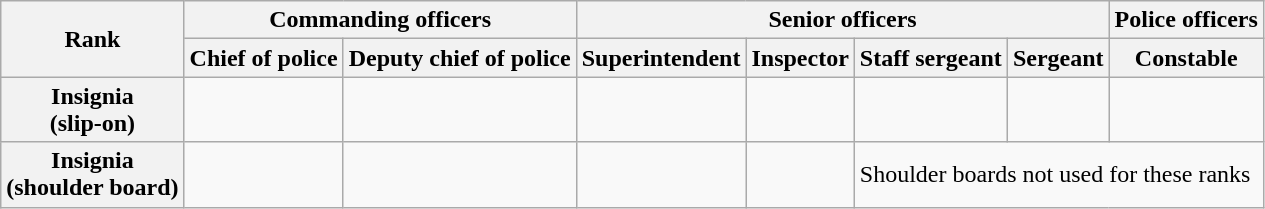<table class="wikitable">
<tr>
<th rowspan="2">Rank</th>
<th colspan="2">Commanding officers</th>
<th colspan="4">Senior officers</th>
<th colspan="3">Police officers</th>
</tr>
<tr>
<th>Chief of police</th>
<th>Deputy chief of police</th>
<th>Superintendent</th>
<th>Inspector</th>
<th>Staff sergeant</th>
<th>Sergeant</th>
<th>Constable</th>
</tr>
<tr>
<th>Insignia<br>(slip-on)</th>
<td></td>
<td></td>
<td></td>
<td></td>
<td></td>
<td></td>
<td></td>
</tr>
<tr>
<th>Insignia<br>(shoulder board)</th>
<td></td>
<td></td>
<td></td>
<td></td>
<td colspan="4">Shoulder boards not used for these ranks</td>
</tr>
</table>
